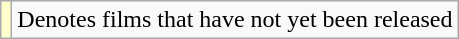<table class="wikitable">
<tr>
<td style="background:#ffc"></td>
<td>Denotes films that have not yet been released</td>
</tr>
</table>
